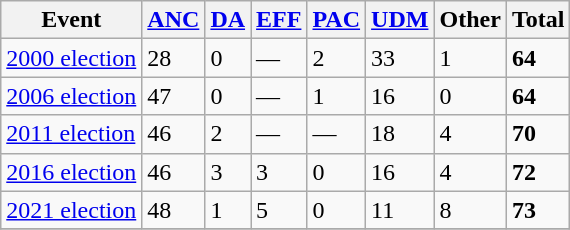<table class="wikitable">
<tr>
<th>Event</th>
<th><a href='#'>ANC</a></th>
<th><a href='#'>DA</a></th>
<th><a href='#'>EFF</a></th>
<th><a href='#'>PAC</a></th>
<th><a href='#'>UDM</a></th>
<th>Other</th>
<th>Total</th>
</tr>
<tr>
<td><a href='#'>2000 election</a></td>
<td>28</td>
<td>0</td>
<td>—</td>
<td>2</td>
<td>33</td>
<td>1</td>
<td><strong>64</strong></td>
</tr>
<tr>
<td><a href='#'>2006 election</a></td>
<td>47</td>
<td>0</td>
<td>—</td>
<td>1</td>
<td>16</td>
<td>0</td>
<td><strong>64</strong></td>
</tr>
<tr>
<td><a href='#'>2011 election</a></td>
<td>46</td>
<td>2</td>
<td>—</td>
<td>—</td>
<td>18</td>
<td>4</td>
<td><strong>70</strong></td>
</tr>
<tr>
<td><a href='#'>2016 election</a></td>
<td>46</td>
<td>3</td>
<td>3</td>
<td>0</td>
<td>16</td>
<td>4</td>
<td><strong>72</strong></td>
</tr>
<tr>
<td><a href='#'>2021 election</a></td>
<td>48</td>
<td>1</td>
<td>5</td>
<td>0</td>
<td>11</td>
<td>8</td>
<td><strong>73</strong></td>
</tr>
<tr>
</tr>
</table>
